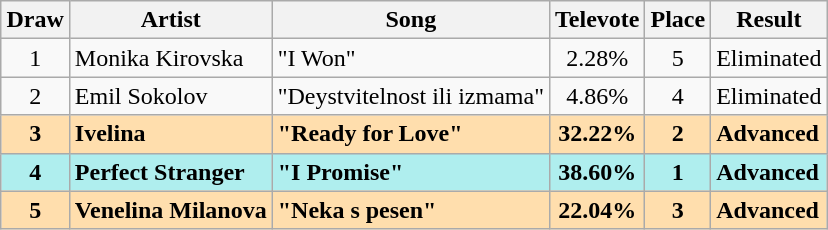<table class="sortable wikitable" style="margin: 1em auto 1em auto; text-align:center">
<tr>
<th>Draw</th>
<th>Artist</th>
<th>Song</th>
<th>Televote</th>
<th>Place</th>
<th>Result</th>
</tr>
<tr>
<td>1</td>
<td align="left">Monika Kirovska</td>
<td align="left">"I Won"</td>
<td>2.28%</td>
<td>5</td>
<td align="left">Eliminated</td>
</tr>
<tr>
<td>2</td>
<td align="left">Emil Sokolov</td>
<td align="left">"Deystvitelnost ili izmama"</td>
<td>4.86%</td>
<td>4</td>
<td align="left">Eliminated</td>
</tr>
<tr style="font-weight:bold; background:navajowhite;">
<td>3</td>
<td align="left">Ivelina</td>
<td align="left">"Ready for Love"</td>
<td>32.22%</td>
<td>2</td>
<td align="left">Advanced</td>
</tr>
<tr style="font-weight:bold; background:paleturquoise;">
<td>4</td>
<td align="left">Perfect Stranger</td>
<td align="left">"I Promise"</td>
<td>38.60%</td>
<td>1</td>
<td align="left">Advanced</td>
</tr>
<tr style="font-weight:bold; background:navajowhite;">
<td>5</td>
<td align="left">Venelina Milanova</td>
<td align="left">"Neka s pesen"</td>
<td>22.04%</td>
<td>3</td>
<td align="left">Advanced</td>
</tr>
</table>
